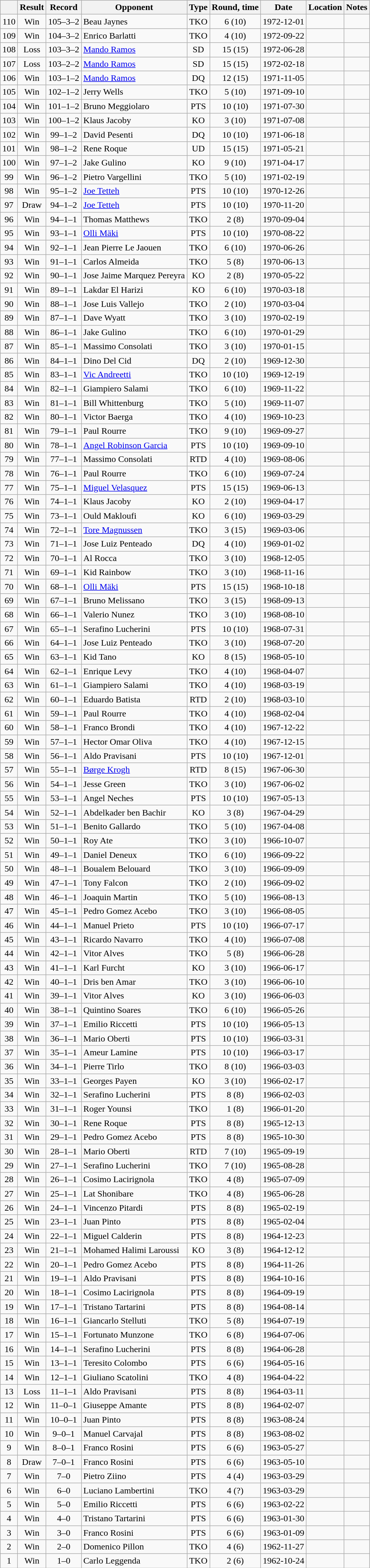<table class=wikitable style=text-align:center>
<tr>
<th></th>
<th>Result</th>
<th>Record</th>
<th>Opponent</th>
<th>Type</th>
<th>Round, time</th>
<th>Date</th>
<th>Location</th>
<th>Notes</th>
</tr>
<tr>
<td>110</td>
<td>Win</td>
<td>105–3–2</td>
<td align=left>Beau Jaynes</td>
<td>TKO</td>
<td>6 (10)</td>
<td>1972-12-01</td>
<td align=left></td>
<td align=left></td>
</tr>
<tr>
<td>109</td>
<td>Win</td>
<td>104–3–2</td>
<td align=left>Enrico Barlatti</td>
<td>TKO</td>
<td>4 (10)</td>
<td>1972-09-22</td>
<td align=left></td>
<td align=left></td>
</tr>
<tr>
<td>108</td>
<td>Loss</td>
<td>103–3–2</td>
<td align=left><a href='#'>Mando Ramos</a></td>
<td>SD</td>
<td>15 (15)</td>
<td>1972-06-28</td>
<td align=left></td>
<td align=left></td>
</tr>
<tr>
<td>107</td>
<td>Loss</td>
<td>103–2–2</td>
<td align=left><a href='#'>Mando Ramos</a></td>
<td>SD</td>
<td>15 (15)</td>
<td>1972-02-18</td>
<td align=left></td>
<td align=left></td>
</tr>
<tr>
<td>106</td>
<td>Win</td>
<td>103–1–2</td>
<td align=left><a href='#'>Mando Ramos</a></td>
<td>DQ</td>
<td>12 (15)</td>
<td>1971-11-05</td>
<td align=left></td>
<td align=left></td>
</tr>
<tr>
<td>105</td>
<td>Win</td>
<td>102–1–2</td>
<td align=left>Jerry Wells</td>
<td>TKO</td>
<td>5 (10)</td>
<td>1971-09-10</td>
<td align=left></td>
<td align=left></td>
</tr>
<tr>
<td>104</td>
<td>Win</td>
<td>101–1–2</td>
<td align=left>Bruno Meggiolaro</td>
<td>PTS</td>
<td>10 (10)</td>
<td>1971-07-30</td>
<td align=left></td>
<td align=left></td>
</tr>
<tr>
<td>103</td>
<td>Win</td>
<td>100–1–2</td>
<td align=left>Klaus Jacoby</td>
<td>KO</td>
<td>3 (10)</td>
<td>1971-07-08</td>
<td align=left></td>
<td align=left></td>
</tr>
<tr>
<td>102</td>
<td>Win</td>
<td>99–1–2</td>
<td align=left>David Pesenti</td>
<td>DQ</td>
<td>10 (10)</td>
<td>1971-06-18</td>
<td align=left></td>
<td align=left></td>
</tr>
<tr>
<td>101</td>
<td>Win</td>
<td>98–1–2</td>
<td align=left>Rene Roque</td>
<td>UD</td>
<td>15 (15)</td>
<td>1971-05-21</td>
<td align=left></td>
<td align=left></td>
</tr>
<tr>
<td>100</td>
<td>Win</td>
<td>97–1–2</td>
<td align=left>Jake Gulino</td>
<td>KO</td>
<td>9 (10)</td>
<td>1971-04-17</td>
<td align=left></td>
<td align=left></td>
</tr>
<tr>
<td>99</td>
<td>Win</td>
<td>96–1–2</td>
<td align=left>Pietro Vargellini</td>
<td>TKO</td>
<td>5 (10)</td>
<td>1971-02-19</td>
<td align=left></td>
<td align=left></td>
</tr>
<tr>
<td>98</td>
<td>Win</td>
<td>95–1–2</td>
<td align=left><a href='#'>Joe Tetteh</a></td>
<td>PTS</td>
<td>10 (10)</td>
<td>1970-12-26</td>
<td align=left></td>
<td align=left></td>
</tr>
<tr>
<td>97</td>
<td>Draw</td>
<td>94–1–2</td>
<td align=left><a href='#'>Joe Tetteh</a></td>
<td>PTS</td>
<td>10 (10)</td>
<td>1970-11-20</td>
<td align=left></td>
<td align=left></td>
</tr>
<tr>
<td>96</td>
<td>Win</td>
<td>94–1–1</td>
<td align=left>Thomas Matthews</td>
<td>TKO</td>
<td>2 (8)</td>
<td>1970-09-04</td>
<td align=left></td>
<td align=left></td>
</tr>
<tr>
<td>95</td>
<td>Win</td>
<td>93–1–1</td>
<td align=left><a href='#'>Olli Mäki</a></td>
<td>PTS</td>
<td>10 (10)</td>
<td>1970-08-22</td>
<td align=left></td>
<td align=left></td>
</tr>
<tr>
<td>94</td>
<td>Win</td>
<td>92–1–1</td>
<td align=left>Jean Pierre Le Jaouen</td>
<td>TKO</td>
<td>6 (10)</td>
<td>1970-06-26</td>
<td align=left></td>
<td align=left></td>
</tr>
<tr>
<td>93</td>
<td>Win</td>
<td>91–1–1</td>
<td align=left>Carlos Almeida</td>
<td>TKO</td>
<td>5 (8)</td>
<td>1970-06-13</td>
<td align=left></td>
<td align=left></td>
</tr>
<tr>
<td>92</td>
<td>Win</td>
<td>90–1–1</td>
<td align=left>Jose Jaime Marquez Pereyra</td>
<td>KO</td>
<td>2 (8)</td>
<td>1970-05-22</td>
<td align=left></td>
<td align=left></td>
</tr>
<tr>
<td>91</td>
<td>Win</td>
<td>89–1–1</td>
<td align=left>Lakdar El Harizi</td>
<td>KO</td>
<td>6 (10)</td>
<td>1970-03-18</td>
<td align=left></td>
<td align=left></td>
</tr>
<tr>
<td>90</td>
<td>Win</td>
<td>88–1–1</td>
<td align=left>Jose Luis Vallejo</td>
<td>TKO</td>
<td>2 (10)</td>
<td>1970-03-04</td>
<td align=left></td>
<td align=left></td>
</tr>
<tr>
<td>89</td>
<td>Win</td>
<td>87–1–1</td>
<td align=left>Dave Wyatt</td>
<td>TKO</td>
<td>3 (10)</td>
<td>1970-02-19</td>
<td align=left></td>
<td align=left></td>
</tr>
<tr>
<td>88</td>
<td>Win</td>
<td>86–1–1</td>
<td align=left>Jake Gulino</td>
<td>TKO</td>
<td>6 (10)</td>
<td>1970-01-29</td>
<td align=left></td>
<td align=left></td>
</tr>
<tr>
<td>87</td>
<td>Win</td>
<td>85–1–1</td>
<td align=left>Massimo Consolati</td>
<td>TKO</td>
<td>3 (10)</td>
<td>1970-01-15</td>
<td align=left></td>
<td align=left></td>
</tr>
<tr>
<td>86</td>
<td>Win</td>
<td>84–1–1</td>
<td align=left>Dino Del Cid</td>
<td>DQ</td>
<td>2 (10)</td>
<td>1969-12-30</td>
<td align=left></td>
<td align=left></td>
</tr>
<tr>
<td>85</td>
<td>Win</td>
<td>83–1–1</td>
<td align=left><a href='#'>Vic Andreetti</a></td>
<td>TKO</td>
<td>10 (10)</td>
<td>1969-12-19</td>
<td align=left></td>
<td align=left></td>
</tr>
<tr>
<td>84</td>
<td>Win</td>
<td>82–1–1</td>
<td align=left>Giampiero Salami</td>
<td>TKO</td>
<td>6 (10)</td>
<td>1969-11-22</td>
<td align=left></td>
<td align=left></td>
</tr>
<tr>
<td>83</td>
<td>Win</td>
<td>81–1–1</td>
<td align=left>Bill Whittenburg</td>
<td>TKO</td>
<td>5 (10)</td>
<td>1969-11-07</td>
<td align=left></td>
<td align=left></td>
</tr>
<tr>
<td>82</td>
<td>Win</td>
<td>80–1–1</td>
<td align=left>Victor Baerga</td>
<td>TKO</td>
<td>4 (10)</td>
<td>1969-10-23</td>
<td align=left></td>
<td align=left></td>
</tr>
<tr>
<td>81</td>
<td>Win</td>
<td>79–1–1</td>
<td align=left>Paul Rourre</td>
<td>TKO</td>
<td>9 (10)</td>
<td>1969-09-27</td>
<td align=left></td>
<td align=left></td>
</tr>
<tr>
<td>80</td>
<td>Win</td>
<td>78–1–1</td>
<td align=left><a href='#'>Angel Robinson Garcia</a></td>
<td>PTS</td>
<td>10 (10)</td>
<td>1969-09-10</td>
<td align=left></td>
<td align=left></td>
</tr>
<tr>
<td>79</td>
<td>Win</td>
<td>77–1–1</td>
<td align=left>Massimo Consolati</td>
<td>RTD</td>
<td>4 (10)</td>
<td>1969-08-06</td>
<td align=left></td>
<td align=left></td>
</tr>
<tr>
<td>78</td>
<td>Win</td>
<td>76–1–1</td>
<td align=left>Paul Rourre</td>
<td>TKO</td>
<td>6 (10)</td>
<td>1969-07-24</td>
<td align=left></td>
<td align=left></td>
</tr>
<tr>
<td>77</td>
<td>Win</td>
<td>75–1–1</td>
<td align=left><a href='#'>Miguel Velasquez</a></td>
<td>PTS</td>
<td>15 (15)</td>
<td>1969-06-13</td>
<td align=left></td>
<td align=left></td>
</tr>
<tr>
<td>76</td>
<td>Win</td>
<td>74–1–1</td>
<td align=left>Klaus Jacoby</td>
<td>KO</td>
<td>2 (10)</td>
<td>1969-04-17</td>
<td align=left></td>
<td align=left></td>
</tr>
<tr>
<td>75</td>
<td>Win</td>
<td>73–1–1</td>
<td align=left>Ould Makloufi</td>
<td>KO</td>
<td>6 (10)</td>
<td>1969-03-29</td>
<td align=left></td>
<td align=left></td>
</tr>
<tr>
<td>74</td>
<td>Win</td>
<td>72–1–1</td>
<td align=left><a href='#'>Tore Magnussen</a></td>
<td>TKO</td>
<td>3 (15)</td>
<td>1969-03-06</td>
<td align=left></td>
<td align=left></td>
</tr>
<tr>
<td>73</td>
<td>Win</td>
<td>71–1–1</td>
<td align=left>Jose Luiz Penteado</td>
<td>DQ</td>
<td>4 (10)</td>
<td>1969-01-02</td>
<td align=left></td>
<td align=left></td>
</tr>
<tr>
<td>72</td>
<td>Win</td>
<td>70–1–1</td>
<td align=left>Al Rocca</td>
<td>TKO</td>
<td>3 (10)</td>
<td>1968-12-05</td>
<td align=left></td>
<td align=left></td>
</tr>
<tr>
<td>71</td>
<td>Win</td>
<td>69–1–1</td>
<td align=left>Kid Rainbow</td>
<td>TKO</td>
<td>3 (10)</td>
<td>1968-11-16</td>
<td align=left></td>
<td align=left></td>
</tr>
<tr>
<td>70</td>
<td>Win</td>
<td>68–1–1</td>
<td align=left><a href='#'>Olli Mäki</a></td>
<td>PTS</td>
<td>15 (15)</td>
<td>1968-10-18</td>
<td align=left></td>
<td align=left></td>
</tr>
<tr>
<td>69</td>
<td>Win</td>
<td>67–1–1</td>
<td align=left>Bruno Melissano</td>
<td>TKO</td>
<td>3 (15)</td>
<td>1968-09-13</td>
<td align=left></td>
<td align=left></td>
</tr>
<tr>
<td>68</td>
<td>Win</td>
<td>66–1–1</td>
<td align=left>Valerio Nunez</td>
<td>TKO</td>
<td>3 (10)</td>
<td>1968-08-10</td>
<td align=left></td>
<td align=left></td>
</tr>
<tr>
<td>67</td>
<td>Win</td>
<td>65–1–1</td>
<td align=left>Serafino Lucherini</td>
<td>PTS</td>
<td>10 (10)</td>
<td>1968-07-31</td>
<td align=left></td>
<td align=left></td>
</tr>
<tr>
<td>66</td>
<td>Win</td>
<td>64–1–1</td>
<td align=left>Jose Luiz Penteado</td>
<td>TKO</td>
<td>3 (10)</td>
<td>1968-07-20</td>
<td align=left></td>
<td align=left></td>
</tr>
<tr>
<td>65</td>
<td>Win</td>
<td>63–1–1</td>
<td align=left>Kid Tano</td>
<td>KO</td>
<td>8 (15)</td>
<td>1968-05-10</td>
<td align=left></td>
<td align=left></td>
</tr>
<tr>
<td>64</td>
<td>Win</td>
<td>62–1–1</td>
<td align=left>Enrique Levy</td>
<td>TKO</td>
<td>4 (10)</td>
<td>1968-04-07</td>
<td align=left></td>
<td align=left></td>
</tr>
<tr>
<td>63</td>
<td>Win</td>
<td>61–1–1</td>
<td align=left>Giampiero Salami</td>
<td>TKO</td>
<td>4 (10)</td>
<td>1968-03-19</td>
<td align=left></td>
<td align=left></td>
</tr>
<tr>
<td>62</td>
<td>Win</td>
<td>60–1–1</td>
<td align=left>Eduardo Batista</td>
<td>RTD</td>
<td>2 (10)</td>
<td>1968-03-10</td>
<td align=left></td>
<td align=left></td>
</tr>
<tr>
<td>61</td>
<td>Win</td>
<td>59–1–1</td>
<td align=left>Paul Rourre</td>
<td>TKO</td>
<td>4 (10)</td>
<td>1968-02-04</td>
<td align=left></td>
<td align=left></td>
</tr>
<tr>
<td>60</td>
<td>Win</td>
<td>58–1–1</td>
<td align=left>Franco Brondi</td>
<td>TKO</td>
<td>4 (10)</td>
<td>1967-12-22</td>
<td align=left></td>
<td align=left></td>
</tr>
<tr>
<td>59</td>
<td>Win</td>
<td>57–1–1</td>
<td align=left>Hector Omar Oliva</td>
<td>TKO</td>
<td>4 (10)</td>
<td>1967-12-15</td>
<td align=left></td>
<td align=left></td>
</tr>
<tr>
<td>58</td>
<td>Win</td>
<td>56–1–1</td>
<td align=left>Aldo Pravisani</td>
<td>PTS</td>
<td>10 (10)</td>
<td>1967-12-01</td>
<td align=left></td>
<td align=left></td>
</tr>
<tr>
<td>57</td>
<td>Win</td>
<td>55–1–1</td>
<td align=left><a href='#'>Børge Krogh</a></td>
<td>RTD</td>
<td>8 (15)</td>
<td>1967-06-30</td>
<td align=left></td>
<td align=left></td>
</tr>
<tr>
<td>56</td>
<td>Win</td>
<td>54–1–1</td>
<td align=left>Jesse Green</td>
<td>TKO</td>
<td>3 (10)</td>
<td>1967-06-02</td>
<td align=left></td>
<td align=left></td>
</tr>
<tr>
<td>55</td>
<td>Win</td>
<td>53–1–1</td>
<td align=left>Angel Neches</td>
<td>PTS</td>
<td>10 (10)</td>
<td>1967-05-13</td>
<td align=left></td>
<td align=left></td>
</tr>
<tr>
<td>54</td>
<td>Win</td>
<td>52–1–1</td>
<td align=left>Abdelkader ben Bachir</td>
<td>KO</td>
<td>3 (8)</td>
<td>1967-04-29</td>
<td align=left></td>
<td align=left></td>
</tr>
<tr>
<td>53</td>
<td>Win</td>
<td>51–1–1</td>
<td align=left>Benito Gallardo</td>
<td>TKO</td>
<td>5 (10)</td>
<td>1967-04-08</td>
<td align=left></td>
<td align=left></td>
</tr>
<tr>
<td>52</td>
<td>Win</td>
<td>50–1–1</td>
<td align=left>Roy Ate</td>
<td>TKO</td>
<td>3 (10)</td>
<td>1966-10-07</td>
<td align=left></td>
<td align=left></td>
</tr>
<tr>
<td>51</td>
<td>Win</td>
<td>49–1–1</td>
<td align=left>Daniel Deneux</td>
<td>TKO</td>
<td>6 (10)</td>
<td>1966-09-22</td>
<td align=left></td>
<td align=left></td>
</tr>
<tr>
<td>50</td>
<td>Win</td>
<td>48–1–1</td>
<td align=left>Boualem Belouard</td>
<td>TKO</td>
<td>3 (10)</td>
<td>1966-09-09</td>
<td align=left></td>
<td align=left></td>
</tr>
<tr>
<td>49</td>
<td>Win</td>
<td>47–1–1</td>
<td align=left>Tony Falcon</td>
<td>TKO</td>
<td>2 (10)</td>
<td>1966-09-02</td>
<td align=left></td>
<td align=left></td>
</tr>
<tr>
<td>48</td>
<td>Win</td>
<td>46–1–1</td>
<td align=left>Joaquin Martin</td>
<td>TKO</td>
<td>5 (10)</td>
<td>1966-08-13</td>
<td align=left></td>
<td align=left></td>
</tr>
<tr>
<td>47</td>
<td>Win</td>
<td>45–1–1</td>
<td align=left>Pedro Gomez Acebo</td>
<td>TKO</td>
<td>3 (10)</td>
<td>1966-08-05</td>
<td align=left></td>
<td align=left></td>
</tr>
<tr>
<td>46</td>
<td>Win</td>
<td>44–1–1</td>
<td align=left>Manuel Prieto</td>
<td>PTS</td>
<td>10 (10)</td>
<td>1966-07-17</td>
<td align=left></td>
<td align=left></td>
</tr>
<tr>
<td>45</td>
<td>Win</td>
<td>43–1–1</td>
<td align=left>Ricardo Navarro</td>
<td>TKO</td>
<td>4 (10)</td>
<td>1966-07-08</td>
<td align=left></td>
<td align=left></td>
</tr>
<tr>
<td>44</td>
<td>Win</td>
<td>42–1–1</td>
<td align=left>Vitor Alves</td>
<td>TKO</td>
<td>5 (8)</td>
<td>1966-06-28</td>
<td align=left></td>
<td align=left></td>
</tr>
<tr>
<td>43</td>
<td>Win</td>
<td>41–1–1</td>
<td align=left>Karl Furcht</td>
<td>KO</td>
<td>3 (10)</td>
<td>1966-06-17</td>
<td align=left></td>
<td align=left></td>
</tr>
<tr>
<td>42</td>
<td>Win</td>
<td>40–1–1</td>
<td align=left>Dris ben Amar</td>
<td>TKO</td>
<td>3 (10)</td>
<td>1966-06-10</td>
<td align=left></td>
<td align=left></td>
</tr>
<tr>
<td>41</td>
<td>Win</td>
<td>39–1–1</td>
<td align=left>Vitor Alves</td>
<td>KO</td>
<td>3 (10)</td>
<td>1966-06-03</td>
<td align=left></td>
<td align=left></td>
</tr>
<tr>
<td>40</td>
<td>Win</td>
<td>38–1–1</td>
<td align=left>Quintino Soares</td>
<td>TKO</td>
<td>6 (10)</td>
<td>1966-05-26</td>
<td align=left></td>
<td align=left></td>
</tr>
<tr>
<td>39</td>
<td>Win</td>
<td>37–1–1</td>
<td align=left>Emilio Riccetti</td>
<td>PTS</td>
<td>10 (10)</td>
<td>1966-05-13</td>
<td align=left></td>
<td align=left></td>
</tr>
<tr>
<td>38</td>
<td>Win</td>
<td>36–1–1</td>
<td align=left>Mario Oberti</td>
<td>PTS</td>
<td>10 (10)</td>
<td>1966-03-31</td>
<td align=left></td>
<td align=left></td>
</tr>
<tr>
<td>37</td>
<td>Win</td>
<td>35–1–1</td>
<td align=left>Ameur Lamine</td>
<td>PTS</td>
<td>10 (10)</td>
<td>1966-03-17</td>
<td align=left></td>
<td align=left></td>
</tr>
<tr>
<td>36</td>
<td>Win</td>
<td>34–1–1</td>
<td align=left>Pierre Tirlo</td>
<td>TKO</td>
<td>8 (10)</td>
<td>1966-03-03</td>
<td align=left></td>
<td align=left></td>
</tr>
<tr>
<td>35</td>
<td>Win</td>
<td>33–1–1</td>
<td align=left>Georges Payen</td>
<td>KO</td>
<td>3 (10)</td>
<td>1966-02-17</td>
<td align=left></td>
<td align=left></td>
</tr>
<tr>
<td>34</td>
<td>Win</td>
<td>32–1–1</td>
<td align=left>Serafino Lucherini</td>
<td>PTS</td>
<td>8 (8)</td>
<td>1966-02-03</td>
<td align=left></td>
<td align=left></td>
</tr>
<tr>
<td>33</td>
<td>Win</td>
<td>31–1–1</td>
<td align=left>Roger Younsi</td>
<td>TKO</td>
<td>1 (8)</td>
<td>1966-01-20</td>
<td align=left></td>
<td align=left></td>
</tr>
<tr>
<td>32</td>
<td>Win</td>
<td>30–1–1</td>
<td align=left>Rene Roque</td>
<td>PTS</td>
<td>8 (8)</td>
<td>1965-12-13</td>
<td align=left></td>
<td align=left></td>
</tr>
<tr>
<td>31</td>
<td>Win</td>
<td>29–1–1</td>
<td align=left>Pedro Gomez Acebo</td>
<td>PTS</td>
<td>8 (8)</td>
<td>1965-10-30</td>
<td align=left></td>
<td align=left></td>
</tr>
<tr>
<td>30</td>
<td>Win</td>
<td>28–1–1</td>
<td align=left>Mario Oberti</td>
<td>RTD</td>
<td>7 (10)</td>
<td>1965-09-19</td>
<td align=left></td>
<td align=left></td>
</tr>
<tr>
<td>29</td>
<td>Win</td>
<td>27–1–1</td>
<td align=left>Serafino Lucherini</td>
<td>TKO</td>
<td>7 (10)</td>
<td>1965-08-28</td>
<td align=left></td>
<td align=left></td>
</tr>
<tr>
<td>28</td>
<td>Win</td>
<td>26–1–1</td>
<td align=left>Cosimo Lacirignola</td>
<td>TKO</td>
<td>4 (8)</td>
<td>1965-07-09</td>
<td align=left></td>
<td align=left></td>
</tr>
<tr>
<td>27</td>
<td>Win</td>
<td>25–1–1</td>
<td align=left>Lat Shonibare</td>
<td>TKO</td>
<td>4 (8)</td>
<td>1965-06-28</td>
<td align=left></td>
<td align=left></td>
</tr>
<tr>
<td>26</td>
<td>Win</td>
<td>24–1–1</td>
<td align=left>Vincenzo Pitardi</td>
<td>PTS</td>
<td>8 (8)</td>
<td>1965-02-19</td>
<td align=left></td>
<td align=left></td>
</tr>
<tr>
<td>25</td>
<td>Win</td>
<td>23–1–1</td>
<td align=left>Juan Pinto</td>
<td>PTS</td>
<td>8 (8)</td>
<td>1965-02-04</td>
<td align=left></td>
<td align=left></td>
</tr>
<tr>
<td>24</td>
<td>Win</td>
<td>22–1–1</td>
<td align=left>Miguel Calderin</td>
<td>PTS</td>
<td>8 (8)</td>
<td>1964-12-23</td>
<td align=left></td>
<td align=left></td>
</tr>
<tr>
<td>23</td>
<td>Win</td>
<td>21–1–1</td>
<td align=left>Mohamed Halimi Laroussi</td>
<td>KO</td>
<td>3 (8)</td>
<td>1964-12-12</td>
<td align=left></td>
<td align=left></td>
</tr>
<tr>
<td>22</td>
<td>Win</td>
<td>20–1–1</td>
<td align=left>Pedro Gomez Acebo</td>
<td>PTS</td>
<td>8 (8)</td>
<td>1964-11-26</td>
<td align=left></td>
<td align=left></td>
</tr>
<tr>
<td>21</td>
<td>Win</td>
<td>19–1–1</td>
<td align=left>Aldo Pravisani</td>
<td>PTS</td>
<td>8 (8)</td>
<td>1964-10-16</td>
<td align=left></td>
<td align=left></td>
</tr>
<tr>
<td>20</td>
<td>Win</td>
<td>18–1–1</td>
<td align=left>Cosimo Lacirignola</td>
<td>PTS</td>
<td>8 (8)</td>
<td>1964-09-19</td>
<td align=left></td>
<td align=left></td>
</tr>
<tr>
<td>19</td>
<td>Win</td>
<td>17–1–1</td>
<td align=left>Tristano Tartarini</td>
<td>PTS</td>
<td>8 (8)</td>
<td>1964-08-14</td>
<td align=left></td>
<td align=left></td>
</tr>
<tr>
<td>18</td>
<td>Win</td>
<td>16–1–1</td>
<td align=left>Giancarlo Stelluti</td>
<td>TKO</td>
<td>5 (8)</td>
<td>1964-07-19</td>
<td align=left></td>
<td align=left></td>
</tr>
<tr>
<td>17</td>
<td>Win</td>
<td>15–1–1</td>
<td align=left>Fortunato Munzone</td>
<td>TKO</td>
<td>6 (8)</td>
<td>1964-07-06</td>
<td align=left></td>
<td align=left></td>
</tr>
<tr>
<td>16</td>
<td>Win</td>
<td>14–1–1</td>
<td align=left>Serafino Lucherini</td>
<td>PTS</td>
<td>8 (8)</td>
<td>1964-06-28</td>
<td align=left></td>
<td align=left></td>
</tr>
<tr>
<td>15</td>
<td>Win</td>
<td>13–1–1</td>
<td align=left>Teresito Colombo</td>
<td>PTS</td>
<td>6 (6)</td>
<td>1964-05-16</td>
<td align=left></td>
<td align=left></td>
</tr>
<tr>
<td>14</td>
<td>Win</td>
<td>12–1–1</td>
<td align=left>Giuliano Scatolini</td>
<td>TKO</td>
<td>4 (8)</td>
<td>1964-04-22</td>
<td align=left></td>
<td align=left></td>
</tr>
<tr>
<td>13</td>
<td>Loss</td>
<td>11–1–1</td>
<td align=left>Aldo Pravisani</td>
<td>PTS</td>
<td>8 (8)</td>
<td>1964-03-11</td>
<td align=left></td>
<td align=left></td>
</tr>
<tr>
<td>12</td>
<td>Win</td>
<td>11–0–1</td>
<td align=left>Giuseppe Amante</td>
<td>PTS</td>
<td>8 (8)</td>
<td>1964-02-07</td>
<td align=left></td>
<td align=left></td>
</tr>
<tr>
<td>11</td>
<td>Win</td>
<td>10–0–1</td>
<td align=left>Juan Pinto</td>
<td>PTS</td>
<td>8 (8)</td>
<td>1963-08-24</td>
<td align=left></td>
<td align=left></td>
</tr>
<tr>
<td>10</td>
<td>Win</td>
<td>9–0–1</td>
<td align=left>Manuel Carvajal</td>
<td>PTS</td>
<td>8 (8)</td>
<td>1963-08-02</td>
<td align=left></td>
<td align=left></td>
</tr>
<tr>
<td>9</td>
<td>Win</td>
<td>8–0–1</td>
<td align=left>Franco Rosini</td>
<td>PTS</td>
<td>6 (6)</td>
<td>1963-05-27</td>
<td align=left></td>
<td align=left></td>
</tr>
<tr>
<td>8</td>
<td>Draw</td>
<td>7–0–1</td>
<td align=left>Franco Rosini</td>
<td>PTS</td>
<td>6 (6)</td>
<td>1963-05-10</td>
<td align=left></td>
<td align=left></td>
</tr>
<tr>
<td>7</td>
<td>Win</td>
<td>7–0</td>
<td align=left>Pietro Ziino</td>
<td>PTS</td>
<td>4 (4)</td>
<td>1963-03-29</td>
<td align=left></td>
<td align=left></td>
</tr>
<tr>
<td>6</td>
<td>Win</td>
<td>6–0</td>
<td align=left>Luciano Lambertini</td>
<td>TKO</td>
<td>4 (?)</td>
<td>1963-03-29</td>
<td align=left></td>
<td align=left></td>
</tr>
<tr>
<td>5</td>
<td>Win</td>
<td>5–0</td>
<td align=left>Emilio Riccetti</td>
<td>PTS</td>
<td>6 (6)</td>
<td>1963-02-22</td>
<td align=left></td>
<td align=left></td>
</tr>
<tr>
<td>4</td>
<td>Win</td>
<td>4–0</td>
<td align=left>Tristano Tartarini</td>
<td>PTS</td>
<td>6 (6)</td>
<td>1963-01-30</td>
<td align=left></td>
<td align=left></td>
</tr>
<tr>
<td>3</td>
<td>Win</td>
<td>3–0</td>
<td align=left>Franco Rosini</td>
<td>PTS</td>
<td>6 (6)</td>
<td>1963-01-09</td>
<td align=left></td>
<td align=left></td>
</tr>
<tr>
<td>2</td>
<td>Win</td>
<td>2–0</td>
<td align=left>Domenico Pillon</td>
<td>TKO</td>
<td>4 (6)</td>
<td>1962-11-27</td>
<td align=left></td>
<td align=left></td>
</tr>
<tr>
<td>1</td>
<td>Win</td>
<td>1–0</td>
<td align=left>Carlo Leggenda</td>
<td>TKO</td>
<td>2 (6)</td>
<td>1962-10-24</td>
<td align=left></td>
<td align=left></td>
</tr>
</table>
